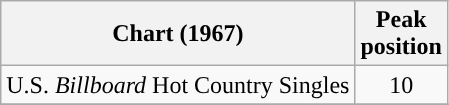<table class="wikitable sortable">
<tr>
<th align="left">Chart (1967)</th>
<th align="center">Peak<br>position</th>
</tr>
<tr>
<td align="left">U.S. <em>Billboard</em> Hot Country Singles</td>
<td align="center">10</td>
</tr>
<tr>
</tr>
</table>
